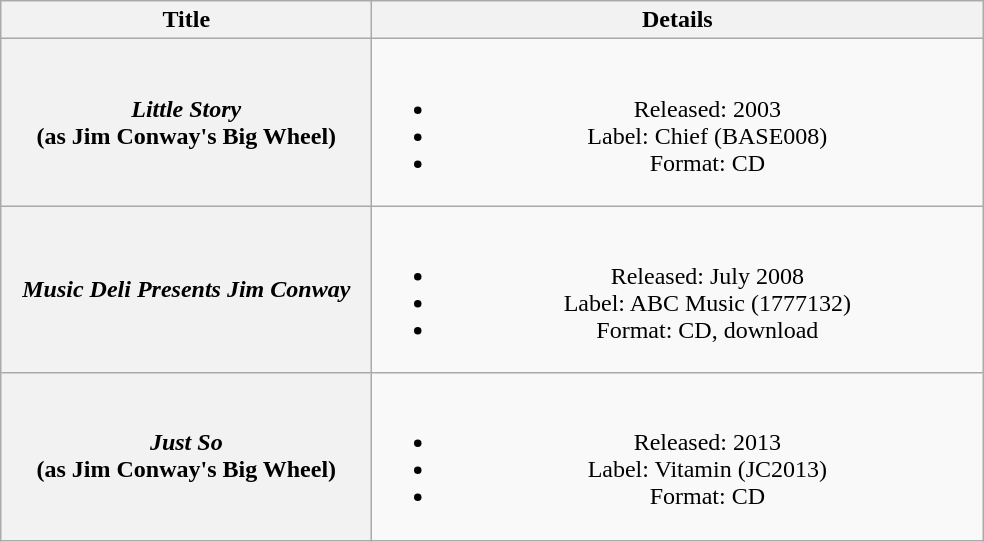<table class="wikitable plainrowheaders" style="text-align:center;" border="1">
<tr>
<th scope="col" style="width:15em;">Title</th>
<th scope="col" style="width:25em;">Details</th>
</tr>
<tr>
<th scope="row"><em>Little Story</em> <br>(as Jim Conway's Big Wheel)</th>
<td><br><ul><li>Released: 2003</li><li>Label: Chief (BASE008)</li><li>Format: CD</li></ul></td>
</tr>
<tr>
<th scope="row"><em>Music Deli Presents Jim Conway</em></th>
<td><br><ul><li>Released: July 2008</li><li>Label: ABC Music (1777132)</li><li>Format: CD, download</li></ul></td>
</tr>
<tr>
<th scope="row"><em>Just So</em> <br>(as Jim Conway's Big Wheel)</th>
<td><br><ul><li>Released: 2013</li><li>Label: Vitamin (JC2013)</li><li>Format: CD</li></ul></td>
</tr>
</table>
